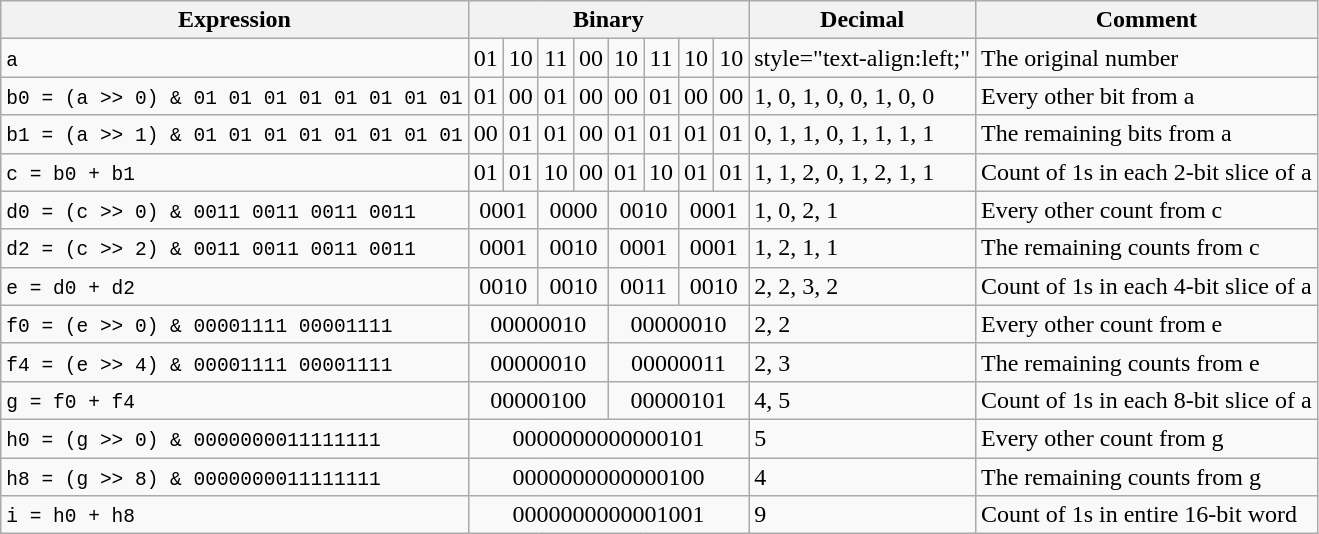<table class="wikitable" style="text-align:center;">
<tr>
<th>Expression</th>
<th colspan=8>Binary</th>
<th>Decimal</th>
<th>Comment</th>
</tr>
<tr>
<td style="text-align:left;"><code>a</code></td>
<td>01</td>
<td>10</td>
<td>11</td>
<td>00</td>
<td>10</td>
<td>11</td>
<td>10</td>
<td>10</td>
<td>style="text-align:left;"   </td>
<td style="text-align:left;">The original number</td>
</tr>
<tr>
<td style="text-align:left;"><code>b0 = (a >> 0) & 01 01 01 01 01 01 01 01</code></td>
<td>01</td>
<td>00</td>
<td>01</td>
<td>00</td>
<td>00</td>
<td>01</td>
<td>00</td>
<td>00</td>
<td style="text-align:left;">1, 0, 1, 0, 0, 1, 0, 0</td>
<td style="text-align:left;">Every other bit from a</td>
</tr>
<tr>
<td style="text-align:left;"><code>b1 = (a >> 1) & 01 01 01 01 01 01 01 01</code></td>
<td>00</td>
<td>01</td>
<td>01</td>
<td>00</td>
<td>01</td>
<td>01</td>
<td>01</td>
<td>01</td>
<td style="text-align:left;">0, 1, 1, 0, 1, 1, 1, 1</td>
<td style="text-align:left;">The remaining bits from a</td>
</tr>
<tr>
<td style="text-align:left;"><code>c = b0 + b1</code></td>
<td>01</td>
<td>01</td>
<td>10</td>
<td>00</td>
<td>01</td>
<td>10</td>
<td>01</td>
<td>01</td>
<td style="text-align:left;">1, 1, 2, 0, 1, 2, 1, 1</td>
<td style="text-align:left;">Count of 1s in each 2-bit slice of a</td>
</tr>
<tr>
<td style="text-align:left;"><code>d0 = (c >> 0) & 0011 0011 0011 0011</code></td>
<td colspan=2>0001</td>
<td colspan=2>0000</td>
<td colspan=2>0010</td>
<td colspan=2>0001</td>
<td style="text-align:left;">1, 0, 2, 1</td>
<td style="text-align:left;">Every other count from c</td>
</tr>
<tr>
<td style="text-align:left;"><code>d2 = (c >> 2) & 0011 0011 0011 0011</code></td>
<td colspan=2>0001</td>
<td colspan=2>0010</td>
<td colspan=2>0001</td>
<td colspan=2>0001</td>
<td style="text-align:left;">1, 2, 1, 1</td>
<td style="text-align:left;">The remaining counts from c</td>
</tr>
<tr>
<td style="text-align:left;"><code>e = d0 + d2</code></td>
<td colspan=2>0010</td>
<td colspan=2>0010</td>
<td colspan=2>0011</td>
<td colspan=2>0010</td>
<td style="text-align:left;">2, 2, 3, 2</td>
<td style="text-align:left;">Count of 1s in each 4-bit slice of a</td>
</tr>
<tr>
<td style="text-align:left;"><code>f0 = (e >> 0) & 00001111  00001111</code></td>
<td colspan=4>00000010</td>
<td colspan=4>00000010</td>
<td style="text-align:left;">2, 2</td>
<td style="text-align:left;">Every other count from e</td>
</tr>
<tr>
<td style="text-align:left;"><code>f4 = (e >> 4) & 00001111 00001111</code></td>
<td colspan=4>00000010</td>
<td colspan=4>00000011</td>
<td style="text-align:left;">2, 3</td>
<td style="text-align:left;">The remaining counts from e</td>
</tr>
<tr>
<td style="text-align:left;"><code>g = f0 + f4</code></td>
<td colspan=4>00000100</td>
<td colspan=4>00000101</td>
<td style="text-align:left;">4, 5</td>
<td style="text-align:left;">Count of 1s in each 8-bit slice of a</td>
</tr>
<tr>
<td style="text-align:left;"><code>h0 = (g >> 0) & 0000000011111111</code></td>
<td colspan=8>0000000000000101</td>
<td style="text-align:left;">5</td>
<td style="text-align:left;">Every other count from g</td>
</tr>
<tr>
<td style="text-align:left;"><code>h8 = (g >> 8) & 0000000011111111</code></td>
<td colspan=8>0000000000000100</td>
<td style="text-align:left;">4</td>
<td style="text-align:left;">The remaining counts from g</td>
</tr>
<tr>
<td style="text-align:left;"><code>i = h0 + h8</code></td>
<td colspan=8>0000000000001001</td>
<td style="text-align:left;">9</td>
<td style="text-align:left;">Count of 1s in entire 16-bit word</td>
</tr>
</table>
